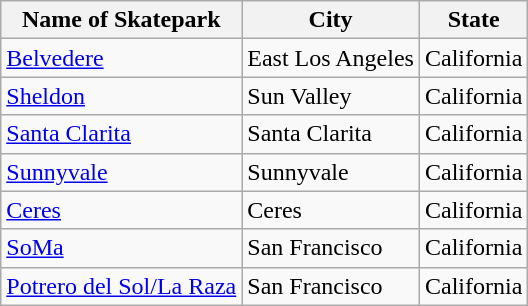<table class="wikitable">
<tr>
<th>Name of Skatepark</th>
<th>City</th>
<th>State</th>
</tr>
<tr>
<td><a href='#'>Belvedere</a></td>
<td>East Los Angeles</td>
<td>California</td>
</tr>
<tr>
<td><a href='#'>Sheldon</a></td>
<td>Sun Valley</td>
<td>California</td>
</tr>
<tr>
<td><a href='#'>Santa Clarita</a></td>
<td>Santa Clarita</td>
<td>California</td>
</tr>
<tr>
<td><a href='#'>Sunnyvale</a></td>
<td>Sunnyvale</td>
<td>California</td>
</tr>
<tr>
<td><a href='#'>Ceres</a></td>
<td>Ceres</td>
<td>California</td>
</tr>
<tr>
<td><a href='#'>SoMa</a></td>
<td>San Francisco</td>
<td>California</td>
</tr>
<tr>
<td><a href='#'>Potrero del Sol/La Raza</a></td>
<td>San Francisco</td>
<td>California</td>
</tr>
</table>
